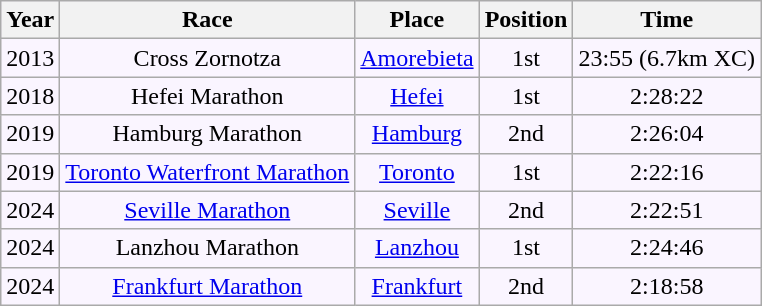<table class="wikitable" style="text-align:center; background:#faf5ff;">
<tr>
<th>Year</th>
<th>Race</th>
<th>Place</th>
<th>Position</th>
<th>Time</th>
</tr>
<tr>
<td>2013</td>
<td>Cross Zornotza</td>
<td><a href='#'>Amorebieta</a></td>
<td>1st</td>
<td>23:55 (6.7km XC)</td>
</tr>
<tr>
<td>2018</td>
<td>Hefei Marathon</td>
<td><a href='#'>Hefei</a></td>
<td>1st</td>
<td>2:28:22</td>
</tr>
<tr>
<td>2019</td>
<td>Hamburg Marathon</td>
<td><a href='#'>Hamburg</a></td>
<td>2nd</td>
<td>2:26:04</td>
</tr>
<tr>
<td>2019</td>
<td><a href='#'>Toronto Waterfront Marathon</a></td>
<td><a href='#'>Toronto</a></td>
<td>1st</td>
<td>2:22:16</td>
</tr>
<tr>
<td>2024</td>
<td><a href='#'>Seville Marathon</a></td>
<td><a href='#'>Seville</a></td>
<td>2nd</td>
<td>2:22:51</td>
</tr>
<tr>
<td>2024</td>
<td>Lanzhou Marathon</td>
<td><a href='#'>Lanzhou</a></td>
<td>1st</td>
<td>2:24:46</td>
</tr>
<tr>
<td>2024</td>
<td><a href='#'>Frankfurt Marathon</a></td>
<td><a href='#'>Frankfurt</a></td>
<td>2nd</td>
<td>2:18:58</td>
</tr>
</table>
